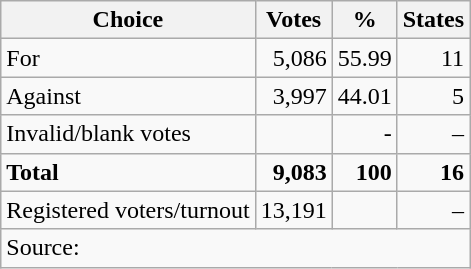<table class=wikitable style=text-align:right>
<tr>
<th>Choice</th>
<th>Votes</th>
<th>%</th>
<th>States</th>
</tr>
<tr>
<td align=left>For</td>
<td>5,086</td>
<td>55.99</td>
<td>11</td>
</tr>
<tr>
<td align=left>Against</td>
<td>3,997</td>
<td>44.01</td>
<td>5</td>
</tr>
<tr>
<td align=left>Invalid/blank votes</td>
<td></td>
<td>-</td>
<td>–</td>
</tr>
<tr>
<td align=left><strong>Total</strong></td>
<td><strong>9,083</strong></td>
<td><strong>100</strong></td>
<td><strong>16</strong></td>
</tr>
<tr>
<td align=left>Registered voters/turnout</td>
<td>13,191</td>
<td></td>
<td>–</td>
</tr>
<tr>
<td colspan=4 align=left>Source: </td>
</tr>
</table>
